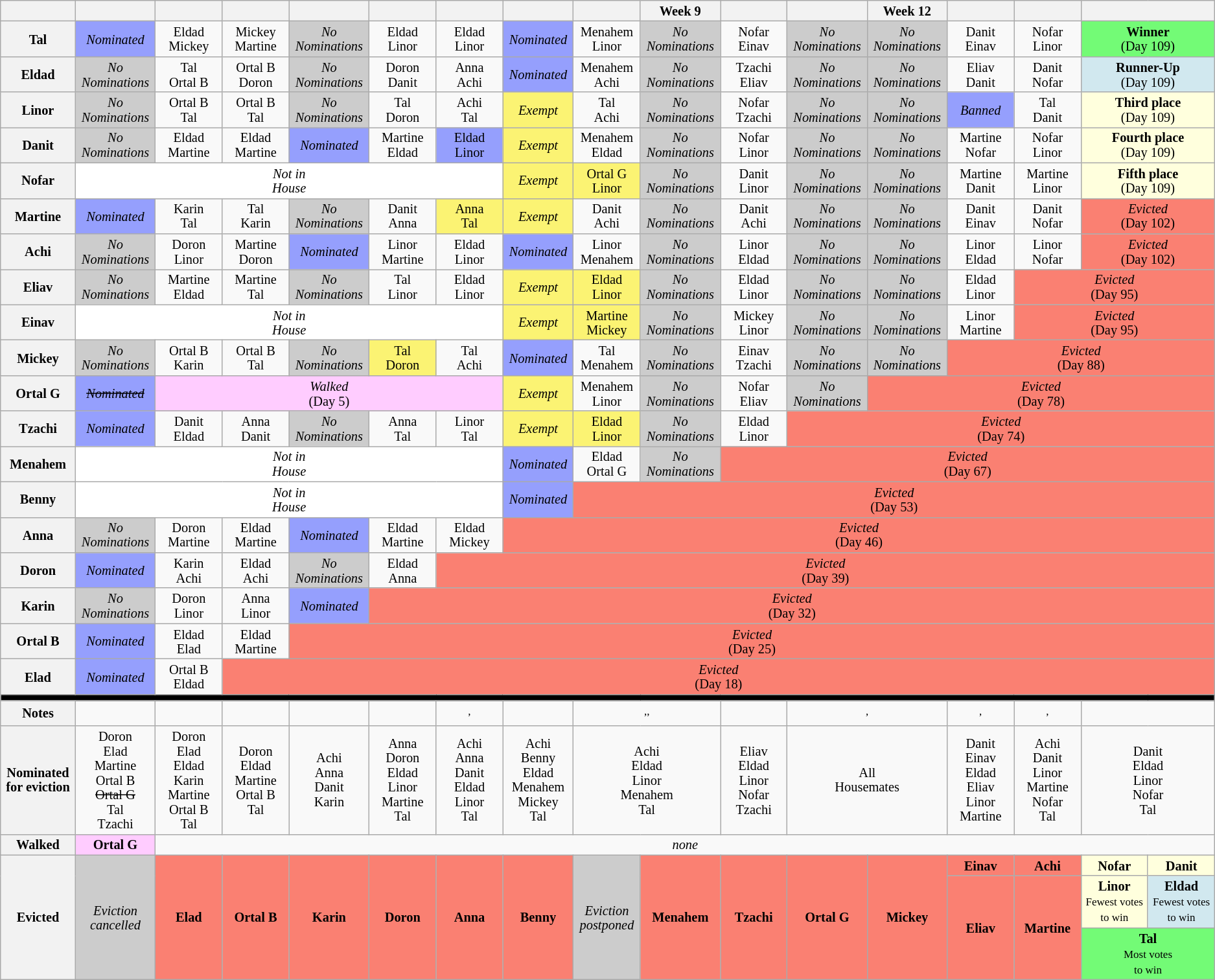<table class="wikitable" style="font-size:85%; line-height:15px; text-align:center">
<tr>
<th style="width: 5%;"></th>
<th style="width: 5%;"></th>
<th style="width: 5%;"></th>
<th style="width: 5%;"></th>
<th style="width: 5%;"></th>
<th style="width: 5%;"></th>
<th style="width: 5%;"></th>
<th style="width: 5%;"></th>
<th style="width: 5%;"></th>
<th style="width: 5%;">Week 9</th>
<th style="width: 5%;"></th>
<th style="width: 5%;"></th>
<th style="width: 5%;">Week 12</th>
<th style="width: 5%;"></th>
<th style="width: 5%;"></th>
<th style="width: 10%;" colspan="2"></th>
</tr>
<tr>
<th>Tal</th>
<td bgcolor="959ffd"><em>Nominated</em></td>
<td>Eldad<br>Mickey</td>
<td>Mickey<br>Martine</td>
<td bgcolor="#CCC"><em>No<br>Nominations</em></td>
<td>Eldad<br>Linor</td>
<td>Eldad<br>Linor</td>
<td bgcolor="959ffd"><em>Nominated</em></td>
<td>Menahem<br>Linor</td>
<td bgcolor="#CCC"><em>No<br>Nominations</em></td>
<td>Nofar<br>Einav</td>
<td bgcolor="#CCC"><em>No<br>Nominations</em></td>
<td bgcolor="#CCC"><em>No<br>Nominations</em></td>
<td>Danit<br>Einav</td>
<td>Nofar<br>Linor</td>
<td colspan="2" style="background:#73FB76"><strong>Winner</strong><br>(Day 109)</td>
</tr>
<tr>
<th>Eldad</th>
<td bgcolor="#CCC"><em>No<br>Nominations</em></td>
<td>Tal<br>Ortal B</td>
<td>Ortal B<br> Doron</td>
<td bgcolor="#CCC"><em>No<br>Nominations</em></td>
<td>Doron<br>Danit</td>
<td>Anna<br>Achi</td>
<td bgcolor="959ffd"><em>Nominated</em></td>
<td>Menahem<br>Achi</td>
<td bgcolor="#CCC"><em>No<br>Nominations</em></td>
<td>Tzachi<br>Eliav</td>
<td bgcolor="#CCC"><em>No<br>Nominations</em></td>
<td bgcolor="#CCC"><em>No<br>Nominations</em></td>
<td>Eliav<br>Danit</td>
<td>Danit<br>Nofar</td>
<td colspan="2" style="background:#D1E8EF "><strong>Runner-Up</strong><br>(Day 109)</td>
</tr>
<tr>
<th>Linor</th>
<td bgcolor="#CCC"><em>No<br>Nominations</em></td>
<td>Ortal B<br>Tal</td>
<td>Ortal B<br>Tal</td>
<td bgcolor="#CCC"><em>No<br>Nominations</em></td>
<td>Tal<br>Doron</td>
<td>Achi<br>Tal</td>
<td bgcolor="FBF373"><em>Exempt</em></td>
<td>Tal<br>Achi</td>
<td bgcolor="#CCC"><em>No<br>Nominations</em></td>
<td>Nofar<br>Tzachi</td>
<td bgcolor="#CCC"><em>No<br>Nominations</em></td>
<td bgcolor="#CCC"><em>No<br>Nominations</em></td>
<td style="background:#959FFD;"><em>Banned</em></td>
<td>Tal<br>Danit</td>
<td colspan="2" style="background:#FFFFDD"><strong>Third place</strong><br>(Day 109)</td>
</tr>
<tr>
<th>Danit</th>
<td bgcolor="#CCC"><em>No<br>Nominations</em></td>
<td>Eldad<br>Martine</td>
<td>Eldad<br>Martine</td>
<td bgcolor="959ffd"><em>Nominated</em></td>
<td>Martine<br>Eldad</td>
<td bgcolor="959ffd">Eldad<br>Linor</td>
<td bgcolor="FBF373"><em>Exempt</em></td>
<td>Menahem<br>Eldad</td>
<td bgcolor="#CCC"><em>No<br>Nominations</em></td>
<td>Nofar<br>Linor</td>
<td bgcolor="#CCC"><em>No<br>Nominations</em></td>
<td bgcolor="#CCC"><em>No<br>Nominations</em></td>
<td>Martine<br>Nofar</td>
<td>Nofar<br>Linor</td>
<td colspan="2" style="background:#FFFFDD"><strong>Fourth place</strong><br>(Day 109)</td>
</tr>
<tr>
<th>Nofar</th>
<td colspan="6" style="background:#FFFFFF"><em>Not in<br>House</em></td>
<td bgcolor="FBF373"><em>Exempt</em></td>
<td bgcolor="FBF373">Ortal G<br>Linor</td>
<td bgcolor="#CCC"><em>No<br>Nominations</em></td>
<td>Danit<br>Linor</td>
<td bgcolor="#CCC"><em>No<br>Nominations</em></td>
<td bgcolor="#CCC"><em>No<br>Nominations</em></td>
<td>Martine<br>Danit</td>
<td>Martine<br>Linor</td>
<td colspan="2" style="background:#FFFFDD"><strong>Fifth place</strong><br>(Day 109)</td>
</tr>
<tr>
<th>Martine</th>
<td bgcolor="959ffd"><em>Nominated</em></td>
<td>Karin<br>Tal</td>
<td>Tal<br>Karin</td>
<td bgcolor="#CCC"><em>No<br>Nominations</em></td>
<td>Danit<br>Anna</td>
<td bgcolor="FBF373">Anna<br>Tal</td>
<td bgcolor="FBF373"><em>Exempt</em></td>
<td>Danit<br>Achi</td>
<td bgcolor="#CCC"><em>No<br>Nominations</em></td>
<td>Danit<br>Achi</td>
<td bgcolor="#CCC"><em>No<br>Nominations</em></td>
<td bgcolor="#CCC"><em>No<br>Nominations</em></td>
<td>Danit<br>Einav</td>
<td>Danit<br>Nofar</td>
<td colspan="2" style="background:#FA8072"><em>Evicted</em><br>(Day 102)</td>
</tr>
<tr>
<th>Achi</th>
<td bgcolor="#CCC"><em>No<br>Nominations</em></td>
<td>Doron<br>Linor</td>
<td>Martine<br>Doron</td>
<td bgcolor="959ffd"><em>Nominated</em></td>
<td>Linor<br>Martine</td>
<td>Eldad<br>Linor</td>
<td bgcolor="959ffd"><em>Nominated</em></td>
<td>Linor<br>Menahem</td>
<td bgcolor="#CCC"><em>No<br>Nominations</em></td>
<td>Linor<br>Eldad</td>
<td bgcolor="#CCC"><em>No<br>Nominations</em></td>
<td bgcolor="#CCC"><em>No<br>Nominations</em></td>
<td>Linor<br>Eldad</td>
<td>Linor<br>Nofar</td>
<td colspan="2" style="background:#FA8072"><em>Evicted</em><br>(Day 102)</td>
</tr>
<tr>
<th>Eliav</th>
<td bgcolor="#CCC"><em>No<br>Nominations</em></td>
<td>Martine<br>Eldad</td>
<td>Martine<br>Tal</td>
<td bgcolor="#CCC"><em>No<br>Nominations</em></td>
<td>Tal<br>Linor</td>
<td>Eldad<br>Linor</td>
<td bgcolor="FBF373"><em>Exempt</em></td>
<td bgcolor="FBF373">Eldad<br>Linor</td>
<td bgcolor="#CCC"><em>No<br>Nominations</em></td>
<td>Eldad<br>Linor</td>
<td bgcolor="#CCC"><em>No<br>Nominations</em></td>
<td bgcolor="#CCC"><em>No<br>Nominations</em></td>
<td>Eldad<br>Linor</td>
<td colspan="3" style="background:#FA8072"><em>Evicted</em><br>(Day 95)</td>
</tr>
<tr>
<th>Einav</th>
<td colspan="6" style="background:#FFFFFF"><em>Not in<br>House</em></td>
<td bgcolor="FBF373"><em>Exempt</em></td>
<td bgcolor="FBF373">Martine<br>Mickey</td>
<td bgcolor="#CCC"><em>No<br>Nominations</em></td>
<td>Mickey<br>Linor</td>
<td bgcolor="#CCC"><em>No<br>Nominations</em></td>
<td bgcolor="#CCC"><em>No<br>Nominations</em></td>
<td>Linor<br>Martine</td>
<td colspan="3" style="background:#FA8072"><em>Evicted</em><br>(Day 95)</td>
</tr>
<tr>
<th>Mickey</th>
<td bgcolor="#CCC"><em>No<br>Nominations</em></td>
<td>Ortal B<br>Karin</td>
<td>Ortal B<br>Tal</td>
<td bgcolor="#CCC"><em>No<br>Nominations</em></td>
<td bgcolor="FBF373">Tal<br>Doron</td>
<td>Tal<br>Achi</td>
<td bgcolor="959ffd"><em>Nominated</em></td>
<td>Tal<br>Menahem</td>
<td bgcolor="#CCC"><em>No<br>Nominations</em></td>
<td>Einav<br>Tzachi</td>
<td bgcolor="#CCC"><em>No<br>Nominations</em></td>
<td bgcolor="#CCC"><em>No<br>Nominations</em></td>
<td colspan="4" style="background:#FA8072"><em>Evicted</em><br>(Day 88)</td>
</tr>
<tr>
<th>Ortal G</th>
<td bgcolor="959ffd"><em><s>Nominated</s></em></td>
<td colspan=5 bgcolor="FFCCFF"><em>Walked</em><br>(Day 5)</td>
<td bgcolor="FBF373"><em>Exempt</em></td>
<td>Menahem<br>Linor</td>
<td bgcolor="#CCC"><em>No<br>Nominations</em></td>
<td>Nofar<br>Eliav</td>
<td bgcolor="#CCC"><em>No<br>Nominations</em></td>
<td colspan="5" bgcolor="#FA8072"><em>Evicted</em><br>(Day 78)</td>
</tr>
<tr>
<th>Tzachi</th>
<td bgcolor="959ffd"><em>Nominated</em></td>
<td>Danit<br>Eldad</td>
<td>Anna<br>Danit</td>
<td bgcolor="#CCC"><em>No<br>Nominations</em></td>
<td>Anna<br>Tal</td>
<td>Linor<br>Tal</td>
<td bgcolor="FBF373"><em>Exempt</em></td>
<td bgcolor="FBF373">Eldad<br>Linor</td>
<td bgcolor="#CCC"><em>No<br>Nominations</em></td>
<td>Eldad<br>Linor</td>
<td colspan="6" style="background:#FA8072"><em>Evicted</em><br>(Day 74)</td>
</tr>
<tr>
<th>Menahem</th>
<td colspan="6" style="background:#FFFFFF"><em>Not in<br>House</em></td>
<td bgcolor="959ffd"><em>Nominated</em></td>
<td>Eldad<br>Ortal G</td>
<td bgcolor="#CCC"><em>No<br>Nominations</em></td>
<td colspan="7" style="background:#FA8072"><em>Evicted</em><br>(Day 67)</td>
</tr>
<tr>
<th>Benny</th>
<td colspan="6" style="background:#FFFFFF"><em>Not in<br>House</em></td>
<td bgcolor="959ffd"><em>Nominated</em></td>
<td colspan="9" style="background:#FA8072"><em>Evicted</em><br>(Day 53)</td>
</tr>
<tr>
<th>Anna</th>
<td bgcolor="#CCC"><em>No<br>Nominations</em></td>
<td>Doron<br>Martine</td>
<td>Eldad<br>Martine</td>
<td bgcolor="959ffd"><em>Nominated</em></td>
<td>Eldad<br>Martine</td>
<td>Eldad<br>Mickey</td>
<td colspan="10" style="background:#FA8072"><em>Evicted</em><br>(Day 46)</td>
</tr>
<tr>
<th>Doron</th>
<td bgcolor="959ffd"><em>Nominated</em></td>
<td>Karin<br>Achi</td>
<td>Eldad<br>Achi</td>
<td bgcolor="#CCC"><em>No<br>Nominations</em></td>
<td>Eldad<br>Anna</td>
<td colspan="11" style="background:#FA8072"><em>Evicted</em><br>(Day 39)</td>
</tr>
<tr>
<th>Karin</th>
<td bgcolor="#CCC"><em>No<br>Nominations</em></td>
<td>Doron<br>Linor</td>
<td>Anna<br>Linor</td>
<td bgcolor="959ffd"><em>Nominated</em></td>
<td colspan="12" style="background:#FA8072"><em>Evicted</em><br>(Day 32)</td>
</tr>
<tr>
<th>Ortal B</th>
<td bgcolor="959ffd"><em>Nominated</em></td>
<td>Eldad<br>Elad</td>
<td>Eldad<br>Martine</td>
<td colspan="13" style="background:#FA8072"><em>Evicted</em><br>(Day 25)</td>
</tr>
<tr>
<th>Elad</th>
<td bgcolor="959ffd"><em>Nominated</em></td>
<td>Ortal B<br>Eldad</td>
<td colspan="14" style="background:#FA8072"><em>Evicted</em><br>(Day 18)</td>
</tr>
<tr>
<td colspan="17" style="background-color: black;"></td>
</tr>
<tr>
<th>Notes</th>
<td></td>
<td></td>
<td></td>
<td></td>
<td></td>
<td><sup>,</sup></td>
<td></td>
<td colspan="2"><sup>,</sup><sup>,</sup></td>
<td></td>
<td colspan="2"><sup>,</sup></td>
<td><sup>,</sup></td>
<td><sup>,</sup></td>
<td colspan="2"></td>
</tr>
<tr>
<th>Nominated<br>for eviction</th>
<td>Doron<br>Elad<br>Martine<br>Ortal B<br><s>Ortal G</s><br>Tal<br>Tzachi</td>
<td>Doron<br>Elad<br>Eldad<br>Karin<br>Martine<br>Ortal B<br>Tal</td>
<td>Doron<br>Eldad<br>Martine<br>Ortal B<br>Tal</td>
<td>Achi<br>Anna<br>Danit<br>Karin</td>
<td>Anna<br>Doron<br>Eldad<br>Linor<br>Martine<br>Tal</td>
<td>Achi<br>Anna<br>Danit<br>Eldad<br>Linor<br>Tal</td>
<td>Achi<br>Benny<br>Eldad<br>Menahem<br>Mickey<br>Tal</td>
<td colspan="2">Achi<br>Eldad<br>Linor<br>Menahem<br>Tal</td>
<td>Eliav<br>Eldad<br>Linor<br>Nofar<br>Tzachi</td>
<td colspan="2">All<br>Housemates</td>
<td>Danit<br>Einav<br>Eldad<br>Eliav<br>Linor<br>Martine</td>
<td>Achi<br>Danit<br>Linor<br>Martine<br>Nofar<br>Tal</td>
<td colspan="2">Danit<br>Eldad<br>Linor<br>Nofar<br>Tal</td>
</tr>
<tr>
<th>Walked</th>
<td bgcolor="FFCCFF"><strong>Ortal G</strong></td>
<td colspan="15"><em>none</em></td>
</tr>
<tr>
<th rowspan="4"><strong>Evicted</strong></th>
<td rowspan="4" bgcolor="#CCC"><em>Eviction<br>cancelled</em></td>
<td rowspan="4" style="background:#FA8072"><strong>Elad</strong><br></td>
<td rowspan="4" style="background:#FA8072"><strong>Ortal B</strong><br></td>
<td rowspan="4" style="background:#FA8072"><strong>Karin</strong><br></td>
<td rowspan="4" style="background:#FA8072"><strong>Doron</strong><br></td>
<td rowspan="4" style="background:#FA8072"><strong>Anna</strong> <br></td>
<td rowspan="4" style="background:#FA8072"><strong>Benny</strong><br></td>
<td rowspan="4" style="background:#CCC"><em>Eviction<br>postponed</em></td>
<td rowspan="4" style="background:#FA8072"><strong>Menahem</strong> <br></td>
<td rowspan="4" style="background:#FA8072"><strong>Tzachi</strong><br></td>
<td rowspan="4" style="background:#FA8072"><strong>Ortal G</strong><br></td>
<td rowspan="4" style="background:#FA8072"><strong>Mickey</strong><br></td>
<td rowspan="2" style="background:#FA8072"><strong>Einav</strong><br></td>
<td rowspan="2" style="background:#FA8072"><strong>Achi</strong><br></td>
<td style="background:#FFFFDD"><strong>Nofar</strong><br></td>
<td style="background:#FFFFDD"><strong>Danit</strong><br></td>
</tr>
<tr>
<td rowspan="2" style="background:#FFFFDD"><strong>Linor</strong><br><small>Fewest votes<br>to win</small></td>
<td rowspan="2" style="background:#D1E8EF"><strong>Eldad</strong><br><small>Fewest votes<br>to win</small></td>
</tr>
<tr>
<td rowspan="2" style="background:#FA8072"><strong>Eliav</strong><br></td>
<td rowspan="2" style="background:#FA8072"><strong>Martine</strong><br></td>
</tr>
<tr>
<td colspan="2" style="background:#73FB76"><strong>Tal</strong><br><small>Most votes<br>to win</small></td>
</tr>
</table>
